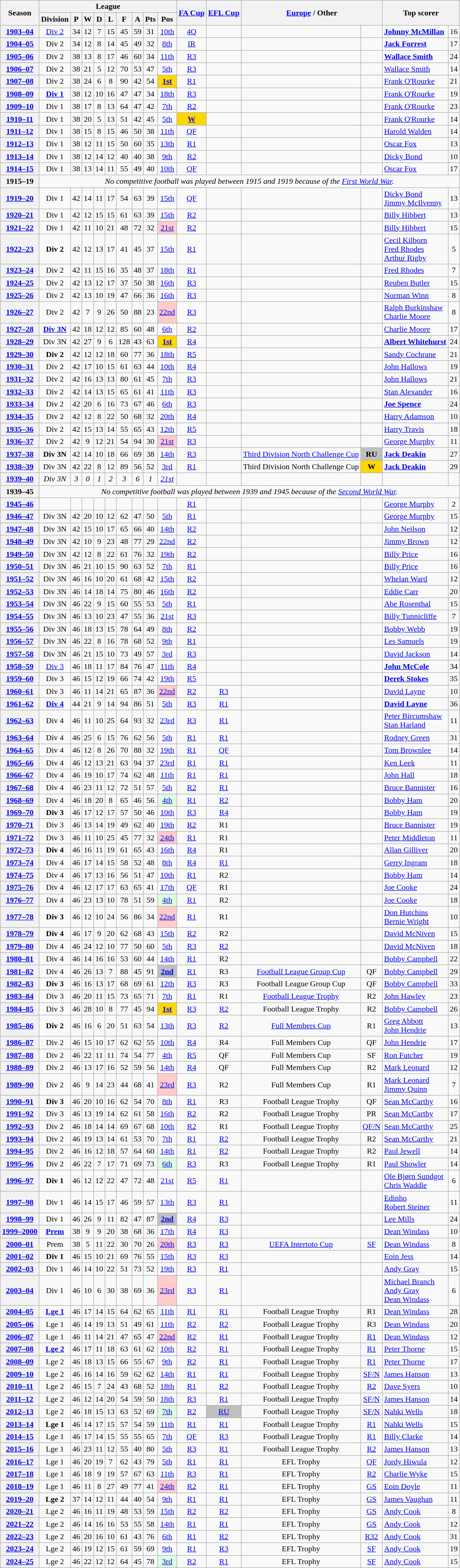<table class="wikitable plainrowheaders" style="text-align: center">
<tr>
<th scope="col" rowspan=2>Season</th>
<th colspan=9>League</th>
<th scope="col" rowspan=2><a href='#'>FA Cup</a></th>
<th scope="col" rowspan=2><a href='#'>EFL Cup</a></th>
<th scope="col" rowspan=2 colspan=2><a href='#'>Europe</a> / Other</th>
<th scope="col" rowspan=2 colspan=2>Top scorer</th>
</tr>
<tr>
<th scope="col">Division</th>
<th scope="col">P</th>
<th scope="col">W</th>
<th scope="col">D</th>
<th scope="col">L</th>
<th scope="col">F</th>
<th scope="col">A</th>
<th scope="col">Pts</th>
<th scope="col">Pos</th>
</tr>
<tr>
<th scope="row"><a href='#'>1903–04</a></th>
<td><a href='#'>Div 2</a></td>
<td>34</td>
<td>12</td>
<td>7</td>
<td>15</td>
<td>45</td>
<td>59</td>
<td>31</td>
<td><a href='#'>10th</a></td>
<td><a href='#'>4Q</a></td>
<td></td>
<td></td>
<td></td>
<td style="text-align:left;"><strong><a href='#'>Johnny McMillan</a></strong></td>
<td>16</td>
</tr>
<tr>
<th scope="row"><a href='#'>1904–05</a></th>
<td>Div 2</td>
<td>34</td>
<td>12</td>
<td>8</td>
<td>14</td>
<td>45</td>
<td>49</td>
<td>32</td>
<td><a href='#'>8th</a></td>
<td><a href='#'>IR</a></td>
<td></td>
<td></td>
<td></td>
<td style="text-align:left;"><strong><a href='#'>Jack Forrest</a></strong></td>
<td>17</td>
</tr>
<tr>
<th scope="row"><a href='#'>1905–06</a></th>
<td>Div 2</td>
<td>38</td>
<td>13</td>
<td>8</td>
<td>17</td>
<td>46</td>
<td>60</td>
<td>34</td>
<td><a href='#'>11th</a></td>
<td><a href='#'>R3</a></td>
<td></td>
<td></td>
<td></td>
<td style="text-align:left;"><strong><a href='#'>Wallace Smith</a></strong></td>
<td>24</td>
</tr>
<tr>
<th scope="row"><a href='#'>1906–07</a></th>
<td>Div 2</td>
<td>38</td>
<td>21</td>
<td>5</td>
<td>12</td>
<td>70</td>
<td>53</td>
<td>47</td>
<td><a href='#'>5th</a></td>
<td><a href='#'>R3</a></td>
<td></td>
<td></td>
<td></td>
<td style="text-align:left;"><a href='#'>Wallace Smith</a></td>
<td>14</td>
</tr>
<tr>
<th scope="row"><a href='#'>1907–08</a></th>
<td>Div 2</td>
<td>38</td>
<td>24</td>
<td>6</td>
<td>8</td>
<td>90</td>
<td>42</td>
<td>54</td>
<td bgcolor=gold><strong><a href='#'>1st</a></strong></td>
<td><a href='#'>R1</a></td>
<td></td>
<td></td>
<td></td>
<td style="text-align:left;"><a href='#'>Frank O'Rourke</a></td>
<td>21</td>
</tr>
<tr>
<th scope="row"><a href='#'>1908–09</a></th>
<td><strong><a href='#'>Div 1</a></strong></td>
<td>38</td>
<td>12</td>
<td>10</td>
<td>16</td>
<td>47</td>
<td>47</td>
<td>34</td>
<td><a href='#'>18th</a></td>
<td><a href='#'>R3</a></td>
<td></td>
<td></td>
<td></td>
<td style="text-align:left;"><a href='#'>Frank O'Rourke</a></td>
<td>19</td>
</tr>
<tr>
<th scope="row"><a href='#'>1909–10</a></th>
<td>Div 1</td>
<td>38</td>
<td>17</td>
<td>8</td>
<td>13</td>
<td>64</td>
<td>47</td>
<td>42</td>
<td><a href='#'>7th</a></td>
<td><a href='#'>R2</a></td>
<td></td>
<td></td>
<td></td>
<td style="text-align:left;"><a href='#'>Frank O'Rourke</a></td>
<td>23</td>
</tr>
<tr>
<th scope="row"><a href='#'>1910–11</a></th>
<td>Div 1</td>
<td>38</td>
<td>20</td>
<td>5</td>
<td>13</td>
<td>51</td>
<td>42</td>
<td>45</td>
<td><a href='#'>5th</a></td>
<td bgcolor=gold><strong><a href='#'>W</a></strong></td>
<td></td>
<td></td>
<td></td>
<td style="text-align:left;"><a href='#'>Frank O'Rourke</a></td>
<td>14</td>
</tr>
<tr>
<th scope="row"><a href='#'>1911–12</a></th>
<td>Div 1</td>
<td>38</td>
<td>15</td>
<td>8</td>
<td>15</td>
<td>46</td>
<td>50</td>
<td>38</td>
<td><a href='#'>11th</a></td>
<td><a href='#'>QF</a></td>
<td></td>
<td></td>
<td></td>
<td style="text-align:left;"><a href='#'>Harold Walden</a></td>
<td>14</td>
</tr>
<tr>
<th scope="row"><a href='#'>1912–13</a></th>
<td>Div 1</td>
<td>38</td>
<td>12</td>
<td>11</td>
<td>15</td>
<td>50</td>
<td>60</td>
<td>35</td>
<td><a href='#'>13th</a></td>
<td><a href='#'>R1</a></td>
<td></td>
<td></td>
<td></td>
<td style="text-align:left;"><a href='#'>Oscar Fox</a></td>
<td>13</td>
</tr>
<tr>
<th scope="row"><a href='#'>1913–14</a></th>
<td>Div 1</td>
<td>38</td>
<td>12</td>
<td>14</td>
<td>12</td>
<td>40</td>
<td>40</td>
<td>38</td>
<td><a href='#'>9th</a></td>
<td><a href='#'>R2</a></td>
<td></td>
<td></td>
<td></td>
<td style="text-align:left;"><a href='#'>Dicky Bond</a></td>
<td>10</td>
</tr>
<tr>
<th scope="row"><a href='#'>1914–15</a></th>
<td>Div 1</td>
<td>38</td>
<td>13</td>
<td>14</td>
<td>11</td>
<td>55</td>
<td>49</td>
<td>40</td>
<td><a href='#'>10th</a></td>
<td><a href='#'>QF</a></td>
<td></td>
<td></td>
<td></td>
<td style="text-align:left;"><a href='#'>Oscar Fox</a></td>
<td>17</td>
</tr>
<tr>
<th scope="row">1915–19</th>
<td colspan="15"><em>No competitive football was played between 1915 and 1919 because of the <a href='#'>First World War</a>.</em></td>
</tr>
<tr>
<th scope="row"><a href='#'>1919–20</a></th>
<td>Div 1</td>
<td>42</td>
<td>14</td>
<td>11</td>
<td>17</td>
<td>54</td>
<td>63</td>
<td>39</td>
<td><a href='#'>15th</a></td>
<td><a href='#'>QF</a></td>
<td></td>
<td></td>
<td></td>
<td style="text-align:left;"><a href='#'>Dicky Bond</a><br><a href='#'>Jimmy McIlvenny</a></td>
<td>13</td>
</tr>
<tr>
<th scope="row"><a href='#'>1920–21</a></th>
<td>Div 1</td>
<td>42</td>
<td>12</td>
<td>15</td>
<td>15</td>
<td>61</td>
<td>63</td>
<td>39</td>
<td><a href='#'>15th</a></td>
<td><a href='#'>R2</a></td>
<td></td>
<td></td>
<td></td>
<td style="text-align:left;"><a href='#'>Billy Hibbert</a></td>
<td>13</td>
</tr>
<tr>
<th scope="row"><a href='#'>1921–22</a></th>
<td>Div 1</td>
<td>42</td>
<td>11</td>
<td>10</td>
<td>21</td>
<td>48</td>
<td>72</td>
<td>32</td>
<td bgcolor="#FFCCCC"><a href='#'>21st</a></td>
<td><a href='#'>R2</a></td>
<td></td>
<td></td>
<td></td>
<td style="text-align:left;"><a href='#'>Billy Hibbert</a></td>
<td>15</td>
</tr>
<tr>
<th scope="row"><a href='#'>1922–23</a></th>
<td><strong>Div 2</strong></td>
<td>42</td>
<td>12</td>
<td>13</td>
<td>17</td>
<td>41</td>
<td>45</td>
<td>37</td>
<td><a href='#'>15th</a></td>
<td><a href='#'>R1</a></td>
<td></td>
<td></td>
<td></td>
<td style="text-align:left;"><a href='#'>Cecil Kilborn</a><br><a href='#'>Fred Rhodes</a><br><a href='#'>Arthur Rigby</a></td>
<td>5</td>
</tr>
<tr>
<th scope="row"><a href='#'>1923–24</a></th>
<td>Div 2</td>
<td>42</td>
<td>11</td>
<td>15</td>
<td>16</td>
<td>35</td>
<td>48</td>
<td>37</td>
<td><a href='#'>18th</a></td>
<td><a href='#'>R1</a></td>
<td></td>
<td></td>
<td></td>
<td style="text-align:left;"><a href='#'>Fred Rhodes</a></td>
<td>7</td>
</tr>
<tr>
<th scope="row"><a href='#'>1924–25</a></th>
<td>Div 2</td>
<td>42</td>
<td>13</td>
<td>12</td>
<td>17</td>
<td>37</td>
<td>50</td>
<td>38</td>
<td><a href='#'>16th</a></td>
<td><a href='#'>R3</a></td>
<td></td>
<td></td>
<td></td>
<td style="text-align:left;"><a href='#'>Reuben Butler</a></td>
<td>15</td>
</tr>
<tr>
<th scope="row"><a href='#'>1925–26</a></th>
<td>Div 2</td>
<td>42</td>
<td>13</td>
<td>10</td>
<td>19</td>
<td>47</td>
<td>66</td>
<td>36</td>
<td><a href='#'>16th</a></td>
<td><a href='#'>R3</a></td>
<td></td>
<td></td>
<td></td>
<td style="text-align:left;"><a href='#'>Norman Winn</a></td>
<td>8</td>
</tr>
<tr>
<th scope="row"><a href='#'>1926–27</a></th>
<td>Div 2</td>
<td>42</td>
<td>7</td>
<td>9</td>
<td>26</td>
<td>50</td>
<td>88</td>
<td>23</td>
<td bgcolor="#FFCCCC"><a href='#'>22nd</a></td>
<td><a href='#'>R3</a></td>
<td></td>
<td></td>
<td></td>
<td style="text-align:left;"><a href='#'>Ralph Burkinshaw</a><br><a href='#'>Charlie Moore</a></td>
<td>8</td>
</tr>
<tr>
<th scope="row"><a href='#'>1927–28</a></th>
<td><strong><a href='#'>Div 3N</a></strong></td>
<td>42</td>
<td>18</td>
<td>12</td>
<td>12</td>
<td>85</td>
<td>60</td>
<td>48</td>
<td><a href='#'>6th</a></td>
<td><a href='#'>R2</a></td>
<td></td>
<td></td>
<td></td>
<td style="text-align:left;"><a href='#'>Charlie Moore</a></td>
<td>17</td>
</tr>
<tr>
<th scope="row"><a href='#'>1928–29</a></th>
<td>Div 3N</td>
<td>42</td>
<td>27</td>
<td>9</td>
<td>6</td>
<td>128</td>
<td>43</td>
<td>63</td>
<td bgcolor=gold><strong><a href='#'>1st</a></strong></td>
<td><a href='#'>R4</a></td>
<td></td>
<td></td>
<td></td>
<td style="text-align:left;"><strong><a href='#'>Albert Whitehurst</a></strong></td>
<td>24</td>
</tr>
<tr>
<th scope="row"><a href='#'>1929–30</a></th>
<td><strong>Div 2</strong></td>
<td>42</td>
<td>12</td>
<td>12</td>
<td>18</td>
<td>60</td>
<td>77</td>
<td>36</td>
<td><a href='#'>18th</a></td>
<td><a href='#'>R5</a></td>
<td></td>
<td></td>
<td></td>
<td style="text-align:left;"><a href='#'>Sandy Cochrane</a></td>
<td>21</td>
</tr>
<tr>
<th scope="row"><a href='#'>1930–31</a></th>
<td>Div 2</td>
<td>42</td>
<td>17</td>
<td>10</td>
<td>15</td>
<td>61</td>
<td>63</td>
<td>44</td>
<td><a href='#'>10th</a></td>
<td><a href='#'>R4</a></td>
<td></td>
<td></td>
<td></td>
<td style="text-align:left;"><a href='#'>John Hallows</a></td>
<td>19</td>
</tr>
<tr>
<th scope="row"><a href='#'>1931–32</a></th>
<td>Div 2</td>
<td>42</td>
<td>16</td>
<td>13</td>
<td>13</td>
<td>80</td>
<td>61</td>
<td>45</td>
<td><a href='#'>7th</a></td>
<td><a href='#'>R3</a></td>
<td></td>
<td></td>
<td></td>
<td style="text-align:left;"><a href='#'>John Hallows</a></td>
<td>21</td>
</tr>
<tr>
<th scope="row"><a href='#'>1932–33</a></th>
<td>Div 2</td>
<td>42</td>
<td>14</td>
<td>13</td>
<td>15</td>
<td>65</td>
<td>61</td>
<td>41</td>
<td><a href='#'>11th</a></td>
<td><a href='#'>R3</a></td>
<td></td>
<td></td>
<td></td>
<td style="text-align:left;"><a href='#'>Stan Alexander</a></td>
<td>16</td>
</tr>
<tr>
<th scope="row"><a href='#'>1933–34</a></th>
<td>Div 2</td>
<td>42</td>
<td>20</td>
<td>6</td>
<td>16</td>
<td>73</td>
<td>67</td>
<td>46</td>
<td><a href='#'>6th</a></td>
<td><a href='#'>R3</a></td>
<td></td>
<td></td>
<td></td>
<td style="text-align:left;"><strong><a href='#'>Joe Spence</a></strong></td>
<td>24</td>
</tr>
<tr>
<th scope="row"><a href='#'>1934–35</a></th>
<td>Div 2</td>
<td>42</td>
<td>12</td>
<td>8</td>
<td>22</td>
<td>50</td>
<td>68</td>
<td>32</td>
<td><a href='#'>20th</a></td>
<td><a href='#'>R4</a></td>
<td></td>
<td></td>
<td></td>
<td style="text-align:left;"><a href='#'>Harry Adamson</a></td>
<td>10</td>
</tr>
<tr>
<th scope="row"><a href='#'>1935–36</a></th>
<td>Div 2</td>
<td>42</td>
<td>15</td>
<td>13</td>
<td>14</td>
<td>55</td>
<td>65</td>
<td>43</td>
<td><a href='#'>12th</a></td>
<td><a href='#'>R5</a></td>
<td></td>
<td></td>
<td></td>
<td style="text-align:left;"><a href='#'>Harry Travis</a></td>
<td>18</td>
</tr>
<tr>
<th scope="row"><a href='#'>1936–37</a></th>
<td>Div 2</td>
<td>42</td>
<td>9</td>
<td>12</td>
<td>21</td>
<td>54</td>
<td>94</td>
<td>30</td>
<td bgcolor="#FFCCCC"><a href='#'>21st</a></td>
<td><a href='#'>R3</a></td>
<td></td>
<td></td>
<td></td>
<td style="text-align:left;"><a href='#'>George Murphy</a></td>
<td>11</td>
</tr>
<tr>
<th scope="row"><a href='#'>1937–38</a></th>
<td><strong>Div 3N</strong></td>
<td>42</td>
<td>14</td>
<td>10</td>
<td>18</td>
<td>66</td>
<td>69</td>
<td>38</td>
<td><a href='#'>14th</a></td>
<td><a href='#'>R3</a></td>
<td></td>
<td><a href='#'>Third Division North Challenge Cup</a></td>
<td bgcolor=silver><strong>RU</strong></td>
<td style="text-align:left;"><strong><a href='#'>Jack Deakin</a></strong></td>
<td>27</td>
</tr>
<tr>
<th scope="row"><a href='#'>1938–39</a></th>
<td>Div 3N</td>
<td>42</td>
<td>22</td>
<td>8</td>
<td>12</td>
<td>89</td>
<td>56</td>
<td>52</td>
<td><a href='#'>3rd</a></td>
<td><a href='#'>R1</a></td>
<td></td>
<td>Third Division North Challenge Cup</td>
<td bgcolor=gold><strong>W</strong></td>
<td style="text-align:left;"><strong><a href='#'>Jack Deakin</a></strong></td>
<td>29</td>
</tr>
<tr>
<th scope="row"><a href='#'>1939–40</a></th>
<td><em>Div 3N</em></td>
<td><em>3</em></td>
<td><em>0</em></td>
<td><em>1</em></td>
<td><em>2</em></td>
<td><em>3</em></td>
<td><em>6</em></td>
<td><em>1</em></td>
<td><em><a href='#'>21st</a></em></td>
<td></td>
<td></td>
<td></td>
<td></td>
<td style="text-align:left;"></td>
<td></td>
</tr>
<tr>
<th scope="row">1939–45</th>
<td colspan="15"><em>No competitive football was played between 1939 and 1945 because of the <a href='#'>Second World War</a>.</em></td>
</tr>
<tr>
<th scope="row"><a href='#'>1945–46</a></th>
<td></td>
<td></td>
<td></td>
<td></td>
<td></td>
<td></td>
<td></td>
<td></td>
<td></td>
<td><a href='#'>R1</a></td>
<td></td>
<td></td>
<td></td>
<td style="text-align:left;"><a href='#'>George Murphy</a></td>
<td>2</td>
</tr>
<tr>
<th scope="row"><a href='#'>1946–47</a></th>
<td>Div 3N</td>
<td>42</td>
<td>20</td>
<td>10</td>
<td>12</td>
<td>62</td>
<td>47</td>
<td>50</td>
<td><a href='#'>5th</a></td>
<td><a href='#'>R1</a></td>
<td></td>
<td></td>
<td></td>
<td style="text-align:left;"><a href='#'>George Murphy</a></td>
<td>15</td>
</tr>
<tr>
<th scope="row"><a href='#'>1947–48</a></th>
<td>Div 3N</td>
<td>42</td>
<td>15</td>
<td>10</td>
<td>17</td>
<td>65</td>
<td>66</td>
<td>40</td>
<td><a href='#'>14th</a></td>
<td><a href='#'>R2</a></td>
<td></td>
<td></td>
<td></td>
<td style="text-align:left;"><a href='#'>John Neilson</a></td>
<td>12</td>
</tr>
<tr>
<th scope="row"><a href='#'>1948–49</a></th>
<td>Div 3N</td>
<td>42</td>
<td>10</td>
<td>9</td>
<td>23</td>
<td>48</td>
<td>77</td>
<td>29</td>
<td><a href='#'>22nd</a></td>
<td><a href='#'>R2</a></td>
<td></td>
<td></td>
<td></td>
<td style="text-align:left;"><a href='#'>Jimmy Brown</a></td>
<td>12</td>
</tr>
<tr>
<th scope="row"><a href='#'>1949–50</a></th>
<td>Div 3N</td>
<td>42</td>
<td>12</td>
<td>8</td>
<td>22</td>
<td>61</td>
<td>76</td>
<td>32</td>
<td><a href='#'>19th</a></td>
<td><a href='#'>R2</a></td>
<td></td>
<td></td>
<td></td>
<td style="text-align:left;"><a href='#'>Billy Price</a></td>
<td>16</td>
</tr>
<tr>
<th scope="row"><a href='#'>1950–51</a></th>
<td>Div 3N</td>
<td>46</td>
<td>21</td>
<td>10</td>
<td>15</td>
<td>90</td>
<td>63</td>
<td>52</td>
<td><a href='#'>7th</a></td>
<td><a href='#'>R1</a></td>
<td></td>
<td></td>
<td></td>
<td style="text-align:left;"><a href='#'>Billy Price</a></td>
<td>16</td>
</tr>
<tr>
<th scope="row"><a href='#'>1951–52</a></th>
<td>Div 3N</td>
<td>46</td>
<td>16</td>
<td>10</td>
<td>20</td>
<td>61</td>
<td>68</td>
<td>42</td>
<td><a href='#'>15th</a></td>
<td><a href='#'>R2</a></td>
<td></td>
<td></td>
<td></td>
<td style="text-align:left;"><a href='#'>Whelan Ward</a></td>
<td>12</td>
</tr>
<tr>
<th scope="row"><a href='#'>1952–53</a></th>
<td>Div 3N</td>
<td>46</td>
<td>14</td>
<td>18</td>
<td>14</td>
<td>75</td>
<td>80</td>
<td>46</td>
<td><a href='#'>16th</a></td>
<td><a href='#'>R2</a></td>
<td></td>
<td></td>
<td></td>
<td style="text-align:left;"><a href='#'>Eddie Carr</a></td>
<td>20</td>
</tr>
<tr>
<th scope="row"><a href='#'>1953–54</a></th>
<td>Div 3N</td>
<td>46</td>
<td>22</td>
<td>9</td>
<td>15</td>
<td>60</td>
<td>55</td>
<td>53</td>
<td><a href='#'>5th</a></td>
<td><a href='#'>R1</a></td>
<td></td>
<td></td>
<td></td>
<td style="text-align:left;"><a href='#'>Abe Rosenthal</a></td>
<td>15</td>
</tr>
<tr>
<th scope="row"><a href='#'>1954–55</a></th>
<td>Div 3N</td>
<td>46</td>
<td>13</td>
<td>10</td>
<td>23</td>
<td>47</td>
<td>55</td>
<td>36</td>
<td><a href='#'>21st</a></td>
<td><a href='#'>R3</a></td>
<td></td>
<td></td>
<td></td>
<td style="text-align:left;"><a href='#'>Billy Tunnicliffe</a></td>
<td>7</td>
</tr>
<tr>
<th scope="row"><a href='#'>1955–56</a></th>
<td>Div 3N</td>
<td>46</td>
<td>18</td>
<td>13</td>
<td>15</td>
<td>78</td>
<td>64</td>
<td>49</td>
<td><a href='#'>8th</a></td>
<td><a href='#'>R2</a></td>
<td></td>
<td></td>
<td></td>
<td style="text-align:left;"><a href='#'>Bobby Webb</a></td>
<td>19</td>
</tr>
<tr>
<th scope="row"><a href='#'>1956–57</a></th>
<td>Div 3N</td>
<td>46</td>
<td>22</td>
<td>8</td>
<td>16</td>
<td>78</td>
<td>68</td>
<td>52</td>
<td><a href='#'>9th</a></td>
<td><a href='#'>R1</a></td>
<td></td>
<td></td>
<td></td>
<td style="text-align:left;"><a href='#'>Les Samuels</a></td>
<td>19</td>
</tr>
<tr>
<th scope="row"><a href='#'>1957–58</a></th>
<td>Div 3N</td>
<td>46</td>
<td>21</td>
<td>15</td>
<td>10</td>
<td>73</td>
<td>49</td>
<td>57</td>
<td><a href='#'>3rd</a></td>
<td><a href='#'>R3</a></td>
<td></td>
<td></td>
<td></td>
<td style="text-align:left;"><a href='#'>David Jackson</a></td>
<td>14</td>
</tr>
<tr>
<th scope="row"><a href='#'>1958–59</a></th>
<td><a href='#'>Div 3</a></td>
<td>46</td>
<td>18</td>
<td>11</td>
<td>17</td>
<td>84</td>
<td>76</td>
<td>47</td>
<td><a href='#'>11th</a></td>
<td><a href='#'>R4</a></td>
<td></td>
<td></td>
<td></td>
<td style="text-align:left;"><strong><a href='#'>John McCole</a></strong></td>
<td>34</td>
</tr>
<tr>
<th scope="row"><a href='#'>1959–60</a></th>
<td>Div 3</td>
<td>46</td>
<td>15</td>
<td>12</td>
<td>19</td>
<td>66</td>
<td>74</td>
<td>42</td>
<td><a href='#'>19th</a></td>
<td><a href='#'>R5</a></td>
<td></td>
<td></td>
<td></td>
<td style="text-align:left;"><strong><a href='#'>Derek Stokes</a></strong></td>
<td>35</td>
</tr>
<tr>
<th scope="row"><a href='#'>1960–61</a></th>
<td>Div 3</td>
<td>46</td>
<td>11</td>
<td>14</td>
<td>21</td>
<td>65</td>
<td>87</td>
<td>36</td>
<td bgcolor="#FFCCCC"><a href='#'>22nd</a></td>
<td><a href='#'>R2</a></td>
<td><a href='#'>R3</a></td>
<td></td>
<td></td>
<td style="text-align:left;"><a href='#'>David Layne</a></td>
<td>10</td>
</tr>
<tr>
<th scope="row"><a href='#'>1961–62</a></th>
<td><strong><a href='#'>Div 4</a></strong></td>
<td>44</td>
<td>21</td>
<td>9</td>
<td>14</td>
<td>94</td>
<td>86</td>
<td>51</td>
<td><a href='#'>5th</a></td>
<td><a href='#'>R3</a></td>
<td><a href='#'>R1</a></td>
<td></td>
<td></td>
<td style="text-align:left;"><strong><a href='#'>David Layne</a></strong></td>
<td>36</td>
</tr>
<tr>
<th scope="row"><a href='#'>1962–63</a></th>
<td>Div 4</td>
<td>46</td>
<td>11</td>
<td>10</td>
<td>25</td>
<td>64</td>
<td>93</td>
<td>32</td>
<td><a href='#'>23rd</a></td>
<td><a href='#'>R3</a></td>
<td><a href='#'>R1</a></td>
<td></td>
<td></td>
<td style="text-align:left;"><a href='#'>Peter Bircumshaw</a><br><a href='#'>Stan Harland</a></td>
<td>11</td>
</tr>
<tr>
<th scope="row"><a href='#'>1963–64</a></th>
<td>Div 4</td>
<td>46</td>
<td>25</td>
<td>6</td>
<td>15</td>
<td>76</td>
<td>62</td>
<td>56</td>
<td><a href='#'>5th</a></td>
<td><a href='#'>R1</a></td>
<td><a href='#'>R1</a></td>
<td></td>
<td></td>
<td style="text-align:left;"><a href='#'>Rodney Green</a></td>
<td>31</td>
</tr>
<tr>
<th scope="row"><a href='#'>1964–65</a></th>
<td>Div 4</td>
<td>46</td>
<td>12</td>
<td>8</td>
<td>26</td>
<td>70</td>
<td>88</td>
<td>32</td>
<td><a href='#'>19th</a></td>
<td><a href='#'>R1</a></td>
<td><a href='#'>QF</a></td>
<td></td>
<td></td>
<td style="text-align:left;"><a href='#'>Tom Brownlee</a></td>
<td>14</td>
</tr>
<tr>
<th scope="row"><a href='#'>1965–66</a></th>
<td>Div 4</td>
<td>46</td>
<td>12</td>
<td>13</td>
<td>21</td>
<td>63</td>
<td>94</td>
<td>37</td>
<td><a href='#'>23rd</a></td>
<td><a href='#'>R1</a></td>
<td><a href='#'>R1</a></td>
<td></td>
<td></td>
<td style="text-align:left;"><a href='#'>Ken Leek</a></td>
<td>11</td>
</tr>
<tr>
<th scope="row"><a href='#'>1966–67</a></th>
<td>Div 4</td>
<td>46</td>
<td>19</td>
<td>10</td>
<td>17</td>
<td>74</td>
<td>62</td>
<td>48</td>
<td><a href='#'>11th</a></td>
<td><a href='#'>R1</a></td>
<td><a href='#'>R1</a></td>
<td></td>
<td></td>
<td style="text-align:left;"><a href='#'>John Hall</a></td>
<td>18</td>
</tr>
<tr>
<th scope="row"><a href='#'>1967–68</a></th>
<td>Div 4</td>
<td>46</td>
<td>23</td>
<td>11</td>
<td>12</td>
<td>72</td>
<td>51</td>
<td>57</td>
<td><a href='#'>5th</a></td>
<td><a href='#'>R2</a></td>
<td><a href='#'>R1</a></td>
<td></td>
<td></td>
<td style="text-align:left;"><a href='#'>Bruce Bannister</a></td>
<td>16</td>
</tr>
<tr>
<th scope="row"><a href='#'>1968–69</a></th>
<td>Div 4</td>
<td>46</td>
<td>18</td>
<td>20</td>
<td>8</td>
<td>65</td>
<td>46</td>
<td>56</td>
<td bgcolor="#DDFFDD"><a href='#'>4th</a></td>
<td><a href='#'>R1</a></td>
<td><a href='#'>R2</a></td>
<td></td>
<td></td>
<td style="text-align:left;"><a href='#'>Bobby Ham</a></td>
<td>20</td>
</tr>
<tr>
<th scope="row"><a href='#'>1969–70</a></th>
<td><strong>Div 3</strong></td>
<td>46</td>
<td>17</td>
<td>12</td>
<td>17</td>
<td>57</td>
<td>50</td>
<td>46</td>
<td><a href='#'>10th</a></td>
<td><a href='#'>R3</a></td>
<td><a href='#'>R4</a></td>
<td></td>
<td></td>
<td style="text-align:left;"><a href='#'>Bobby Ham</a></td>
<td>19</td>
</tr>
<tr>
<th scope="row"><a href='#'>1970–71</a></th>
<td>Div 3</td>
<td>46</td>
<td>13</td>
<td>14</td>
<td>19</td>
<td>49</td>
<td>62</td>
<td>40</td>
<td><a href='#'>19th</a></td>
<td><a href='#'>R2</a></td>
<td>R1</td>
<td></td>
<td></td>
<td style="text-align:left;"><a href='#'>Bruce Bannister</a></td>
<td>19</td>
</tr>
<tr>
<th scope="row"><a href='#'>1971–72</a></th>
<td>Div 3</td>
<td>46</td>
<td>11</td>
<td>10</td>
<td>25</td>
<td>45</td>
<td>77</td>
<td>32</td>
<td bgcolor="#FFCCCC"><a href='#'>24th</a></td>
<td><a href='#'>R1</a></td>
<td>R1</td>
<td></td>
<td></td>
<td style="text-align:left;"><a href='#'>Peter Middleton</a></td>
<td>11</td>
</tr>
<tr>
<th scope="row"><a href='#'>1972–73</a></th>
<td><strong>Div 4</strong></td>
<td>46</td>
<td>16</td>
<td>11</td>
<td>19</td>
<td>61</td>
<td>65</td>
<td>43</td>
<td><a href='#'>16th</a></td>
<td><a href='#'>R4</a></td>
<td>R1</td>
<td></td>
<td></td>
<td style="text-align:left;"><a href='#'>Allan Gilliver</a></td>
<td>20</td>
</tr>
<tr>
<th scope="row"><a href='#'>1973–74</a></th>
<td>Div 4</td>
<td>46</td>
<td>17</td>
<td>14</td>
<td>15</td>
<td>58</td>
<td>52</td>
<td>48</td>
<td><a href='#'>8th</a></td>
<td><a href='#'>R4</a></td>
<td><a href='#'>R1</a></td>
<td></td>
<td></td>
<td style="text-align:left;"><a href='#'>Gerry Ingram</a></td>
<td>18</td>
</tr>
<tr>
<th scope="row"><a href='#'>1974–75</a></th>
<td>Div 4</td>
<td>46</td>
<td>17</td>
<td>13</td>
<td>16</td>
<td>56</td>
<td>51</td>
<td>47</td>
<td><a href='#'>10th</a></td>
<td><a href='#'>R1</a></td>
<td>R2</td>
<td></td>
<td></td>
<td style="text-align:left;"><a href='#'>Bobby Ham</a></td>
<td>14</td>
</tr>
<tr>
<th scope="row"><a href='#'>1975–76</a></th>
<td>Div 4</td>
<td>46</td>
<td>12</td>
<td>17</td>
<td>17</td>
<td>63</td>
<td>65</td>
<td>41</td>
<td><a href='#'>17th</a></td>
<td><a href='#'>QF</a></td>
<td>R1</td>
<td></td>
<td></td>
<td style="text-align:left;"><a href='#'>Joe Cooke</a></td>
<td>24</td>
</tr>
<tr>
<th scope="row"><a href='#'>1976–77</a></th>
<td>Div 4</td>
<td>46</td>
<td>23</td>
<td>13</td>
<td>10</td>
<td>78</td>
<td>51</td>
<td>59</td>
<td bgcolor="#DDFFDD"><a href='#'>4th</a></td>
<td><a href='#'>R1</a></td>
<td>R2</td>
<td></td>
<td></td>
<td style="text-align:left;"><a href='#'>Joe Cooke</a></td>
<td>18</td>
</tr>
<tr>
<th scope="row"><a href='#'>1977–78</a></th>
<td><strong>Div 3</strong></td>
<td>46</td>
<td>12</td>
<td>10</td>
<td>24</td>
<td>56</td>
<td>86</td>
<td>34</td>
<td bgcolor="#FFCCCC"><a href='#'>22nd</a></td>
<td><a href='#'>R1</a></td>
<td>R1</td>
<td></td>
<td></td>
<td style="text-align:left;"><a href='#'>Don Hutchins</a><br><a href='#'>Bernie Wright</a></td>
<td>10</td>
</tr>
<tr>
<th scope="row"><a href='#'>1978–79</a></th>
<td><strong>Div 4</strong></td>
<td>46</td>
<td>17</td>
<td>9</td>
<td>20</td>
<td>62</td>
<td>68</td>
<td>43</td>
<td><a href='#'>15th</a></td>
<td><a href='#'>R2</a></td>
<td>R2</td>
<td></td>
<td></td>
<td style="text-align:left;"><a href='#'>David McNiven</a></td>
<td>15</td>
</tr>
<tr>
<th scope="row"><a href='#'>1979–80</a></th>
<td>Div 4</td>
<td>46</td>
<td>24</td>
<td>12</td>
<td>10</td>
<td>77</td>
<td>50</td>
<td>60</td>
<td><a href='#'>5th</a></td>
<td><a href='#'>R3</a></td>
<td><a href='#'>R2</a></td>
<td></td>
<td></td>
<td style="text-align:left;"><a href='#'>David McNiven</a></td>
<td>18</td>
</tr>
<tr>
<th scope="row"><a href='#'>1980–81</a></th>
<td>Div 4</td>
<td>46</td>
<td>14</td>
<td>16</td>
<td>16</td>
<td>53</td>
<td>60</td>
<td>44</td>
<td><a href='#'>14th</a></td>
<td><a href='#'>R1</a></td>
<td>R2</td>
<td></td>
<td></td>
<td style="text-align:left;"><a href='#'>Bobby Campbell</a></td>
<td>22</td>
</tr>
<tr>
<th scope="row"><a href='#'>1981–82</a></th>
<td>Div 4</td>
<td>46</td>
<td>26</td>
<td>13</td>
<td>7</td>
<td>88</td>
<td>45</td>
<td>91</td>
<td bgcolor=silver><strong><a href='#'>2nd</a></strong></td>
<td><a href='#'>R1</a></td>
<td>R3</td>
<td><a href='#'>Football League Group Cup</a></td>
<td>QF</td>
<td style="text-align:left;"><a href='#'>Bobby Campbell</a></td>
<td>29</td>
</tr>
<tr>
<th scope="row"><a href='#'>1982–83</a></th>
<td><strong>Div 3</strong></td>
<td>46</td>
<td>16</td>
<td>13</td>
<td>17</td>
<td>68</td>
<td>69</td>
<td>61</td>
<td><a href='#'>12th</a></td>
<td><a href='#'>R3</a></td>
<td>R3</td>
<td>Football League Group Cup</td>
<td>QF</td>
<td style="text-align:left;"><a href='#'>Bobby Campbell</a></td>
<td>33</td>
</tr>
<tr>
<th scope="row"><a href='#'>1983–84</a></th>
<td>Div 3</td>
<td>46</td>
<td>20</td>
<td>11</td>
<td>15</td>
<td>73</td>
<td>65</td>
<td>71</td>
<td><a href='#'>7th</a></td>
<td><a href='#'>R1</a></td>
<td>R1</td>
<td><a href='#'>Football League Trophy</a></td>
<td>R2</td>
<td style="text-align:left;"><a href='#'>John Hawley</a></td>
<td>23</td>
</tr>
<tr>
<th scope="row"><a href='#'>1984–85</a></th>
<td>Div 3</td>
<td>46</td>
<td>28</td>
<td>10</td>
<td>8</td>
<td>77</td>
<td>45</td>
<td>94</td>
<td bgcolor=gold><strong><a href='#'>1st</a></strong></td>
<td><a href='#'>R3</a></td>
<td><a href='#'>R2</a></td>
<td>Football League Trophy</td>
<td>R2</td>
<td style="text-align:left;"><a href='#'>Bobby Campbell</a></td>
<td>26</td>
</tr>
<tr>
<th scope="row"><a href='#'>1985–86</a></th>
<td><strong>Div 2</strong></td>
<td>46</td>
<td>16</td>
<td>6</td>
<td>20</td>
<td>51</td>
<td>63</td>
<td>54</td>
<td><a href='#'>13th</a></td>
<td><a href='#'>R3</a></td>
<td><a href='#'>R2</a></td>
<td><a href='#'>Full Members Cup</a></td>
<td>R1</td>
<td style="text-align:left;"><a href='#'>Greg Abbott</a><br><a href='#'>John Hendrie</a></td>
<td>13</td>
</tr>
<tr>
<th scope="row"><a href='#'>1986–87</a></th>
<td>Div 2</td>
<td>46</td>
<td>15</td>
<td>10</td>
<td>17</td>
<td>62</td>
<td>62</td>
<td>55</td>
<td><a href='#'>10th</a></td>
<td><a href='#'>R4</a></td>
<td>R4</td>
<td>Full Members Cup</td>
<td>QF</td>
<td style="text-align:left;"><a href='#'>John Hendrie</a></td>
<td>17</td>
</tr>
<tr>
<th scope="row"><a href='#'>1987–88</a></th>
<td>Div 2</td>
<td>46</td>
<td>22</td>
<td>11</td>
<td>11</td>
<td>74</td>
<td>54</td>
<td>77</td>
<td><a href='#'>4th</a></td>
<td><a href='#'>R5</a></td>
<td>QF</td>
<td>Full Members Cup</td>
<td>SF</td>
<td style="text-align:left;"><a href='#'>Ron Futcher</a></td>
<td>19</td>
</tr>
<tr>
<th scope="row"><a href='#'>1988–89</a></th>
<td>Div 2</td>
<td>46</td>
<td>13</td>
<td>17</td>
<td>16</td>
<td>52</td>
<td>59</td>
<td>56</td>
<td><a href='#'>14th</a></td>
<td><a href='#'>R4</a></td>
<td>QF</td>
<td>Full Members Cup</td>
<td>R2</td>
<td style="text-align:left;"><a href='#'>Mark Leonard</a></td>
<td>12</td>
</tr>
<tr>
<th scope="row"><a href='#'>1989–90</a></th>
<td>Div 2</td>
<td>46</td>
<td>9</td>
<td>14</td>
<td>23</td>
<td>44</td>
<td>68</td>
<td>41</td>
<td bgcolor="#FFCCCC"><a href='#'>23rd</a></td>
<td><a href='#'>R3</a></td>
<td>R2</td>
<td>Full Members Cup</td>
<td>R1</td>
<td style="text-align:left;"><a href='#'>Mark Leonard</a><br><a href='#'>Jimmy Quinn</a></td>
<td>7</td>
</tr>
<tr>
<th scope="row"><a href='#'>1990–91</a></th>
<td><strong>Div 3</strong></td>
<td>46</td>
<td>20</td>
<td>10</td>
<td>16</td>
<td>62</td>
<td>54</td>
<td>70</td>
<td><a href='#'>8th</a></td>
<td><a href='#'>R1</a></td>
<td>R3</td>
<td>Football League Trophy</td>
<td>QF</td>
<td style="text-align:left;"><a href='#'>Sean McCarthy</a></td>
<td>16</td>
</tr>
<tr>
<th scope="row"><a href='#'>1991–92</a></th>
<td>Div 3</td>
<td>46</td>
<td>13</td>
<td>19</td>
<td>14</td>
<td>62</td>
<td>61</td>
<td>58</td>
<td><a href='#'>16th</a></td>
<td><a href='#'>R2</a></td>
<td>R2</td>
<td>Football League Trophy</td>
<td>PR</td>
<td style="text-align:left;"><a href='#'>Sean McCarthy</a></td>
<td>17</td>
</tr>
<tr>
<th scope="row"><a href='#'>1992–93</a></th>
<td>Div 2</td>
<td>46</td>
<td>18</td>
<td>14</td>
<td>14</td>
<td>69</td>
<td>67</td>
<td>68</td>
<td><a href='#'>10th</a></td>
<td><a href='#'>R2</a></td>
<td>R1</td>
<td>Football League Trophy</td>
<td><a href='#'>QF/N</a></td>
<td style="text-align:left;"><a href='#'>Sean McCarthy</a></td>
<td>25</td>
</tr>
<tr>
<th scope="row"><a href='#'>1993–94</a></th>
<td>Div 2</td>
<td>46</td>
<td>19</td>
<td>13</td>
<td>14</td>
<td>61</td>
<td>53</td>
<td>70</td>
<td><a href='#'>7th</a></td>
<td><a href='#'>R1</a></td>
<td><a href='#'>R2</a></td>
<td>Football League Trophy</td>
<td>R2</td>
<td style="text-align:left;"><a href='#'>Sean McCarthy</a></td>
<td>21</td>
</tr>
<tr>
<th scope="row"><a href='#'>1994–95</a></th>
<td>Div 2</td>
<td>46</td>
<td>16</td>
<td>12</td>
<td>18</td>
<td>57</td>
<td>64</td>
<td>60</td>
<td><a href='#'>14th</a></td>
<td><a href='#'>R1</a></td>
<td><a href='#'>R2</a></td>
<td>Football League Trophy</td>
<td>R2</td>
<td style="text-align:left;"><a href='#'>Paul Jewell</a></td>
<td>14</td>
</tr>
<tr>
<th scope="row"><a href='#'>1995–96</a></th>
<td>Div 2</td>
<td>46</td>
<td>22</td>
<td>7</td>
<td>17</td>
<td>71</td>
<td>69</td>
<td>73</td>
<td bgcolor="#DDFFDD"><a href='#'>6th</a></td>
<td><a href='#'>R3</a></td>
<td>R3</td>
<td>Football League Trophy</td>
<td>R1</td>
<td style="text-align:left;"><a href='#'>Paul Showler</a></td>
<td>14</td>
</tr>
<tr>
<th scope="row"><a href='#'>1996–97</a></th>
<td><strong>Div 1</strong></td>
<td>46</td>
<td>12</td>
<td>12</td>
<td>22</td>
<td>47</td>
<td>72</td>
<td>48</td>
<td><a href='#'>21st</a></td>
<td><a href='#'>R5</a></td>
<td><a href='#'>R1</a></td>
<td></td>
<td></td>
<td style="text-align:left;"><a href='#'>Ole Bjørn Sundgot</a><br><a href='#'>Chris Waddle</a></td>
<td>6</td>
</tr>
<tr>
<th scope="row"><a href='#'>1997–98</a></th>
<td>Div 1</td>
<td>46</td>
<td>14</td>
<td>15</td>
<td>17</td>
<td>46</td>
<td>59</td>
<td>57</td>
<td><a href='#'>13th</a></td>
<td><a href='#'>R3</a></td>
<td><a href='#'>R1</a></td>
<td></td>
<td></td>
<td style="text-align:left;"><a href='#'>Edinho</a><br><a href='#'>Robert Steiner</a></td>
<td>11</td>
</tr>
<tr>
<th scope="row"><a href='#'>1998–99</a></th>
<td>Div 1</td>
<td>46</td>
<td>26</td>
<td>9</td>
<td>11</td>
<td>82</td>
<td>47</td>
<td>87</td>
<td bgcolor=silver><strong><a href='#'>2nd</a></strong></td>
<td><a href='#'>R4</a></td>
<td><a href='#'>R3</a></td>
<td></td>
<td></td>
<td style="text-align:left;"><a href='#'>Lee Mills</a></td>
<td>24</td>
</tr>
<tr>
<th scope="row"><a href='#'>1999–2000</a></th>
<td><strong><a href='#'>Prem</a></strong></td>
<td>38</td>
<td>9</td>
<td>9</td>
<td>20</td>
<td>38</td>
<td>68</td>
<td>36</td>
<td><a href='#'>17th</a></td>
<td><a href='#'>R4</a></td>
<td><a href='#'>R3</a></td>
<td></td>
<td></td>
<td style="text-align:left;"><a href='#'>Dean Windass</a></td>
<td>10</td>
</tr>
<tr>
<th scope="row"><a href='#'>2000–01</a></th>
<td>Prem</td>
<td>38</td>
<td>5</td>
<td>11</td>
<td>22</td>
<td>30</td>
<td>70</td>
<td>26</td>
<td bgcolor="#FFCCCC"><a href='#'>20th</a></td>
<td><a href='#'>R3</a></td>
<td><a href='#'>R3</a></td>
<td><a href='#'>UEFA Intertoto Cup</a></td>
<td><a href='#'>SF</a></td>
<td style="text-align:left;"><a href='#'>Dean Windass</a></td>
<td>8</td>
</tr>
<tr>
<th scope="row"><a href='#'>2001–02</a></th>
<td><strong>Div 1</strong></td>
<td>46</td>
<td>15</td>
<td>10</td>
<td>21</td>
<td>69</td>
<td>76</td>
<td>55</td>
<td><a href='#'>15th</a></td>
<td><a href='#'>R3</a></td>
<td><a href='#'>R3</a></td>
<td></td>
<td></td>
<td style="text-align:left;"><a href='#'>Eoin Jess</a></td>
<td>14</td>
</tr>
<tr>
<th scope="row"><a href='#'>2002–03</a></th>
<td>Div 1</td>
<td>46</td>
<td>14</td>
<td>10</td>
<td>22</td>
<td>51</td>
<td>73</td>
<td>52</td>
<td><a href='#'>19th</a></td>
<td><a href='#'>R3</a></td>
<td><a href='#'>R1</a></td>
<td></td>
<td></td>
<td style="text-align:left;"><a href='#'>Andy Gray</a></td>
<td>15</td>
</tr>
<tr>
<th scope="row"><a href='#'>2003–04</a></th>
<td>Div 1</td>
<td>46</td>
<td>10</td>
<td>6</td>
<td>30</td>
<td>38</td>
<td>69</td>
<td>36</td>
<td bgcolor="#FFCCCC"><a href='#'>23rd</a></td>
<td><a href='#'>R3</a></td>
<td><a href='#'>R1</a></td>
<td></td>
<td></td>
<td style="text-align:left;"><a href='#'>Michael Branch</a><br><a href='#'>Andy Gray</a><br><a href='#'>Dean Windass</a></td>
<td>6</td>
</tr>
<tr>
<th scope="row"><a href='#'>2004–05</a></th>
<td><strong><a href='#'>Lge 1</a></strong></td>
<td>46</td>
<td>17</td>
<td>14</td>
<td>15</td>
<td>64</td>
<td>62</td>
<td>65</td>
<td><a href='#'>11th</a></td>
<td><a href='#'>R1</a></td>
<td><a href='#'>R1</a></td>
<td>Football League Trophy</td>
<td>R1</td>
<td style="text-align:left;"><a href='#'>Dean Windass</a></td>
<td>28</td>
</tr>
<tr>
<th scope="row"><a href='#'>2005–06</a></th>
<td>Lge 1</td>
<td>46</td>
<td>14</td>
<td>19</td>
<td>13</td>
<td>51</td>
<td>49</td>
<td>61</td>
<td><a href='#'>11th</a></td>
<td><a href='#'>R2</a></td>
<td><a href='#'>R2</a></td>
<td>Football League Trophy</td>
<td>R3</td>
<td style="text-align:left;"><a href='#'>Dean Windass</a></td>
<td>20</td>
</tr>
<tr>
<th scope="row"><a href='#'>2006–07</a></th>
<td>Lge 1</td>
<td>46</td>
<td>11</td>
<td>14</td>
<td>21</td>
<td>47</td>
<td>65</td>
<td>47</td>
<td bgcolor="#FFCCCC"><a href='#'>22nd</a></td>
<td><a href='#'>R2</a></td>
<td><a href='#'>R1</a></td>
<td>Football League Trophy</td>
<td><a href='#'>R1</a></td>
<td style="text-align:left;"><a href='#'>Dean Windass</a></td>
<td>12</td>
</tr>
<tr>
<th scope="row"><a href='#'>2007–08</a></th>
<td><strong><a href='#'>Lge 2</a></strong></td>
<td>46</td>
<td>17</td>
<td>11</td>
<td>18</td>
<td>63</td>
<td>61</td>
<td>62</td>
<td><a href='#'>10th</a></td>
<td><a href='#'>R2</a></td>
<td><a href='#'>R1</a></td>
<td>Football League Trophy</td>
<td><a href='#'>R1</a></td>
<td style="text-align:left;"><a href='#'>Peter Thorne</a></td>
<td>15</td>
</tr>
<tr>
<th scope="row"><a href='#'>2008–09</a></th>
<td>Lge 2</td>
<td>46</td>
<td>18</td>
<td>13</td>
<td>15</td>
<td>66</td>
<td>55</td>
<td>67</td>
<td><a href='#'>9th</a></td>
<td><a href='#'>R2</a></td>
<td><a href='#'>R1</a></td>
<td>Football League Trophy</td>
<td><a href='#'>R1</a></td>
<td style="text-align:left;"><a href='#'>Peter Thorne</a></td>
<td>17</td>
</tr>
<tr>
<th scope="row"><a href='#'>2009–10</a></th>
<td>Lge 2</td>
<td>46</td>
<td>16</td>
<td>14</td>
<td>16</td>
<td>59</td>
<td>62</td>
<td>62</td>
<td><a href='#'>14th</a></td>
<td><a href='#'>R1</a></td>
<td><a href='#'>R1</a></td>
<td>Football League Trophy</td>
<td><a href='#'>SF/N</a></td>
<td style="text-align:left;"><a href='#'>James Hanson</a></td>
<td>13</td>
</tr>
<tr>
<th scope="row"><a href='#'>2010–11</a></th>
<td>Lge 2</td>
<td>46</td>
<td>15</td>
<td>7</td>
<td>24</td>
<td>43</td>
<td>68</td>
<td>52</td>
<td><a href='#'>18th</a></td>
<td><a href='#'>R1</a></td>
<td><a href='#'>R2</a></td>
<td>Football League Trophy</td>
<td><a href='#'>R2</a></td>
<td style="text-align:left;"><a href='#'>Dave Syers</a></td>
<td>10</td>
</tr>
<tr>
<th scope="row"><a href='#'>2011–12</a></th>
<td>Lge 2</td>
<td>46</td>
<td>12</td>
<td>14</td>
<td>20</td>
<td>54</td>
<td>59</td>
<td>50</td>
<td><a href='#'>18th</a></td>
<td><a href='#'>R3</a></td>
<td><a href='#'>R1</a></td>
<td>Football League Trophy</td>
<td><a href='#'>SF/N</a></td>
<td style="text-align:left;"><a href='#'>James Hanson</a></td>
<td>14</td>
</tr>
<tr>
<th scope="row"><a href='#'>2012–13</a></th>
<td>Lge 2</td>
<td>46</td>
<td>18</td>
<td>15</td>
<td>13</td>
<td>63</td>
<td>52</td>
<td>69</td>
<td bgcolor="#DDFFDD"><a href='#'>7th</a></td>
<td><a href='#'>R2</a></td>
<td bgcolor=silver><a href='#'>RU</a></td>
<td>Football League Trophy</td>
<td><a href='#'>SF/N</a></td>
<td style="text-align:left;"><a href='#'>Nahki Wells</a></td>
<td>18</td>
</tr>
<tr>
<th scope="row"><a href='#'>2013–14</a></th>
<td><strong>Lge 1</strong></td>
<td>46</td>
<td>14</td>
<td>17</td>
<td>15</td>
<td>57</td>
<td>54</td>
<td>59</td>
<td><a href='#'>11th</a></td>
<td><a href='#'>R1</a></td>
<td><a href='#'>R1</a></td>
<td>Football League Trophy</td>
<td><a href='#'>R1</a></td>
<td style="text-align:left;"><a href='#'>Nahki Wells</a></td>
<td>15</td>
</tr>
<tr>
<th scope="row"><a href='#'>2014–15</a></th>
<td>Lge 1</td>
<td>46</td>
<td>17</td>
<td>14</td>
<td>15</td>
<td>55</td>
<td>55</td>
<td>65</td>
<td><a href='#'>7th</a></td>
<td><a href='#'>QF</a></td>
<td><a href='#'>R3</a></td>
<td>Football League Trophy</td>
<td><a href='#'>R1</a></td>
<td style="text-align:left;"><a href='#'>Billy Clarke</a></td>
<td>14</td>
</tr>
<tr>
<th scope="row"><a href='#'>2015–16</a></th>
<td>Lge 1</td>
<td>46</td>
<td>23</td>
<td>11</td>
<td>12</td>
<td>55</td>
<td>40</td>
<td>80</td>
<td><a href='#'>5th</a></td>
<td><a href='#'>R3</a></td>
<td><a href='#'>R1</a></td>
<td>Football League Trophy</td>
<td><a href='#'>R2</a></td>
<td style="text-align:left;"><a href='#'>James Hanson</a></td>
<td>13</td>
</tr>
<tr>
<th scope="row"><a href='#'>2016–17</a></th>
<td>Lge 1</td>
<td>46</td>
<td>20</td>
<td>19</td>
<td>7</td>
<td>62</td>
<td>43</td>
<td>79</td>
<td><a href='#'>5th</a></td>
<td><a href='#'>R1</a></td>
<td><a href='#'>R1</a></td>
<td>EFL Trophy</td>
<td><a href='#'>QF</a></td>
<td style="text-align:left;"><a href='#'>Jordy Hiwula</a></td>
<td>12</td>
</tr>
<tr>
<th scope="row"><a href='#'>2017–18</a></th>
<td>Lge 1</td>
<td>46</td>
<td>18</td>
<td>9</td>
<td>19</td>
<td>57</td>
<td>67</td>
<td>63</td>
<td><a href='#'>11th</a></td>
<td><a href='#'>R3</a></td>
<td><a href='#'>R1</a></td>
<td>EFL Trophy</td>
<td><a href='#'>R2</a></td>
<td style="text-align:left;"><a href='#'>Charlie Wyke</a></td>
<td>15</td>
</tr>
<tr>
<th scope="row"><a href='#'>2018–19</a></th>
<td>Lge 1</td>
<td>46</td>
<td>11</td>
<td>8</td>
<td>27</td>
<td>49</td>
<td>77</td>
<td>41</td>
<td bgcolor="#FFCCCC"><a href='#'>24th</a></td>
<td><a href='#'>R2</a></td>
<td><a href='#'>R1</a></td>
<td>EFL Trophy</td>
<td><a href='#'>GS</a></td>
<td style="text-align:left;"><a href='#'>Eoin Doyle</a></td>
<td>11</td>
</tr>
<tr>
<th scope=row><a href='#'>2019–20</a></th>
<td><strong>Lge 2</strong></td>
<td>37</td>
<td>14</td>
<td>12</td>
<td>11</td>
<td>44</td>
<td>40</td>
<td>54</td>
<td><a href='#'>9th</a></td>
<td><a href='#'>R1</a></td>
<td><a href='#'>R1</a></td>
<td>EFL Trophy</td>
<td><a href='#'>GS</a></td>
<td style="text-align:left;"><a href='#'>James Vaughan</a></td>
<td>11</td>
</tr>
<tr>
<th scope=row><a href='#'>2020–21</a></th>
<td>Lge 2</td>
<td>46</td>
<td>16</td>
<td>11</td>
<td>19</td>
<td>48</td>
<td>53</td>
<td>59</td>
<td><a href='#'>15th</a></td>
<td><a href='#'>R2</a></td>
<td><a href='#'>R2</a></td>
<td>EFL Trophy</td>
<td><a href='#'>GS</a></td>
<td style="text-align:left;"><a href='#'>Andy Cook</a></td>
<td>8</td>
</tr>
<tr>
<th scope=row><a href='#'>2021–22</a></th>
<td>Lge 2</td>
<td>46</td>
<td>14</td>
<td>16</td>
<td>16</td>
<td>53</td>
<td>55</td>
<td>58</td>
<td><a href='#'>14th</a></td>
<td><a href='#'>R1</a></td>
<td><a href='#'>R1</a></td>
<td>EFL Trophy</td>
<td><a href='#'>GS</a></td>
<td style="text-align:left;"><a href='#'>Andy Cook</a></td>
<td>12</td>
</tr>
<tr>
<th scope=row><a href='#'>2022–23</a></th>
<td>Lge 2</td>
<td>46</td>
<td>20</td>
<td>16</td>
<td>10</td>
<td>61</td>
<td>43</td>
<td>76</td>
<td><a href='#'>6th</a> </td>
<td><a href='#'>R1</a></td>
<td><a href='#'>R2</a></td>
<td>EFL Trophy</td>
<td><a href='#'>R32</a></td>
<td style="text-align:left;"><a href='#'>Andy Cook</a></td>
<td>31</td>
</tr>
<tr>
<th scope=row><a href='#'>2023–24</a></th>
<td>Lge 2</td>
<td>46</td>
<td>19</td>
<td>12</td>
<td>15</td>
<td>61</td>
<td>59</td>
<td>69</td>
<td><a href='#'>9th</a></td>
<td><a href='#'>R1</a></td>
<td><a href='#'>R3</a></td>
<td>EFL Trophy</td>
<td><a href='#'>SF</a></td>
<td style="text-align:left;"><a href='#'>Andy Cook</a></td>
<td>19</td>
</tr>
<tr>
<th scope=row><a href='#'>2024–25</a></th>
<td>Lge 2</td>
<td>46</td>
<td>22</td>
<td>12</td>
<td>12</td>
<td>64</td>
<td>45</td>
<td>78</td>
<td bgcolor="#DDFFDD"><a href='#'>3rd</a></td>
<td><a href='#'>R2</a></td>
<td><a href='#'>R1</a></td>
<td>EFL Trophy</td>
<td><a href='#'>SF</a></td>
<td style="text-align:left;"><a href='#'>Andy Cook</a></td>
<td>15</td>
</tr>
</table>
